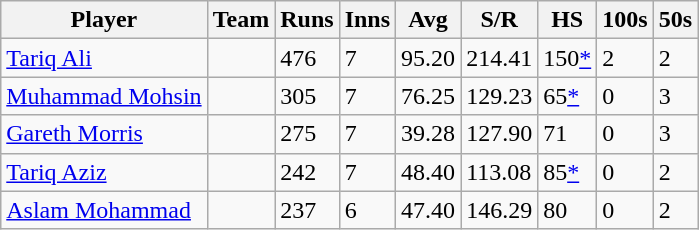<table class="wikitable">
<tr>
<th>Player</th>
<th>Team</th>
<th>Runs</th>
<th>Inns</th>
<th>Avg</th>
<th>S/R</th>
<th>HS</th>
<th>100s</th>
<th>50s</th>
</tr>
<tr>
<td><a href='#'>Tariq Ali</a></td>
<td></td>
<td>476</td>
<td>7</td>
<td>95.20</td>
<td>214.41</td>
<td>150<a href='#'>*</a></td>
<td>2</td>
<td>2</td>
</tr>
<tr>
<td><a href='#'>Muhammad Mohsin</a></td>
<td></td>
<td>305</td>
<td>7</td>
<td>76.25</td>
<td>129.23</td>
<td>65<a href='#'>*</a></td>
<td>0</td>
<td>3</td>
</tr>
<tr>
<td><a href='#'>Gareth Morris</a></td>
<td></td>
<td>275</td>
<td>7</td>
<td>39.28</td>
<td>127.90</td>
<td>71</td>
<td>0</td>
<td>3</td>
</tr>
<tr>
<td><a href='#'>Tariq Aziz</a></td>
<td></td>
<td>242</td>
<td>7</td>
<td>48.40</td>
<td>113.08</td>
<td>85<a href='#'>*</a></td>
<td>0</td>
<td>2</td>
</tr>
<tr>
<td><a href='#'>Aslam Mohammad</a></td>
<td></td>
<td>237</td>
<td>6</td>
<td>47.40</td>
<td>146.29</td>
<td>80</td>
<td>0</td>
<td>2</td>
</tr>
</table>
